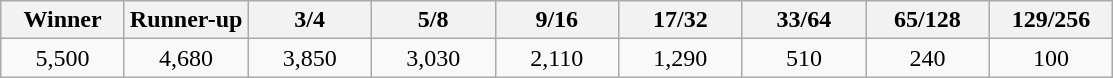<table class="wikitable" style="text-align:center">
<tr>
<th width="75">Winner</th>
<th width="75">Runner-up</th>
<th width="75">3/4</th>
<th width="75">5/8</th>
<th width="75">9/16</th>
<th width="75">17/32</th>
<th width="75">33/64</th>
<th width="75">65/128</th>
<th width="75">129/256</th>
</tr>
<tr>
<td>5,500</td>
<td>4,680</td>
<td>3,850</td>
<td>3,030</td>
<td>2,110</td>
<td>1,290</td>
<td>510</td>
<td>240</td>
<td>100</td>
</tr>
</table>
